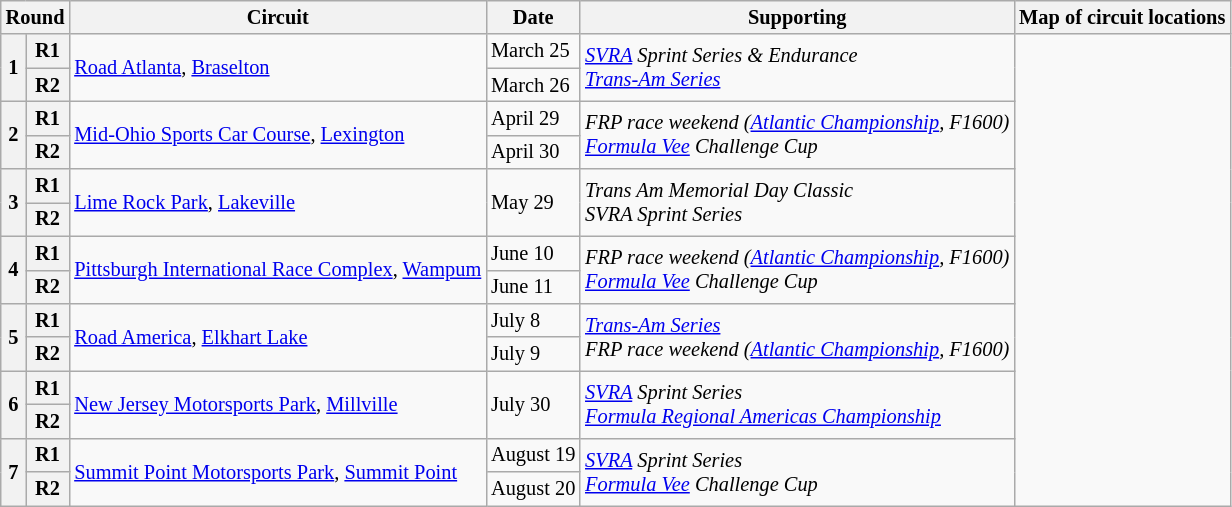<table class="wikitable" style="font-size: 85%">
<tr>
<th colspan="2">Round</th>
<th>Circuit</th>
<th>Date</th>
<th>Supporting</th>
<th>Map of circuit locations</th>
</tr>
<tr>
<th rowspan="2">1</th>
<th>R1</th>
<td rowspan="2"><a href='#'>Road Atlanta</a>, <a href='#'>Braselton</a></td>
<td>March 25</td>
<td rowspan="2"><em><a href='#'>SVRA</a> Sprint Series & Endurance<br><a href='#'>Trans-Am Series</a></em></td>
<td rowspan="14"></td>
</tr>
<tr>
<th>R2</th>
<td>March 26</td>
</tr>
<tr>
<th rowspan="2">2</th>
<th>R1</th>
<td rowspan="2"><a href='#'>Mid-Ohio Sports Car Course</a>, <a href='#'>Lexington</a></td>
<td>April 29</td>
<td rowspan="2"><em>FRP race weekend (<a href='#'>Atlantic Championship</a>, F1600)<br><a href='#'>Formula Vee</a> Challenge Cup</em></td>
</tr>
<tr>
<th>R2</th>
<td>April 30</td>
</tr>
<tr>
<th rowspan="2">3</th>
<th>R1</th>
<td rowspan="2"><a href='#'>Lime Rock Park</a>, <a href='#'>Lakeville</a></td>
<td rowspan="2">May 29</td>
<td rowspan="2"><em>Trans Am Memorial Day Classic<br>SVRA Sprint Series</em></td>
</tr>
<tr>
<th>R2</th>
</tr>
<tr>
<th rowspan="2">4</th>
<th>R1</th>
<td rowspan="2"><a href='#'>Pittsburgh International Race Complex</a>, <a href='#'>Wampum</a></td>
<td>June 10</td>
<td rowspan="2"><em>FRP race weekend (<a href='#'>Atlantic Championship</a>, F1600)<br><a href='#'>Formula Vee</a> Challenge Cup</em></td>
</tr>
<tr>
<th>R2</th>
<td>June 11</td>
</tr>
<tr>
<th rowspan="2">5</th>
<th>R1</th>
<td rowspan="2"><a href='#'>Road America</a>, <a href='#'>Elkhart Lake</a></td>
<td>July 8</td>
<td rowspan="2"><em><a href='#'>Trans-Am Series</a><br>FRP race weekend (<a href='#'>Atlantic Championship</a>, F1600)</em></td>
</tr>
<tr>
<th>R2</th>
<td>July 9</td>
</tr>
<tr>
<th rowspan="2">6</th>
<th>R1</th>
<td rowspan="2"><a href='#'>New Jersey Motorsports Park</a>, <a href='#'>Millville</a></td>
<td rowspan="2">July 30</td>
<td rowspan="2"><em><a href='#'>SVRA</a> Sprint Series<br><a href='#'>Formula Regional Americas Championship</a></em></td>
</tr>
<tr>
<th>R2</th>
</tr>
<tr>
<th rowspan="2">7</th>
<th>R1</th>
<td rowspan="2"><a href='#'>Summit Point Motorsports Park</a>, <a href='#'>Summit Point</a></td>
<td>August 19</td>
<td rowspan="2"><em><a href='#'>SVRA</a> Sprint Series<br><a href='#'>Formula Vee</a> Challenge Cup</em></td>
</tr>
<tr>
<th>R2</th>
<td>August 20</td>
</tr>
</table>
